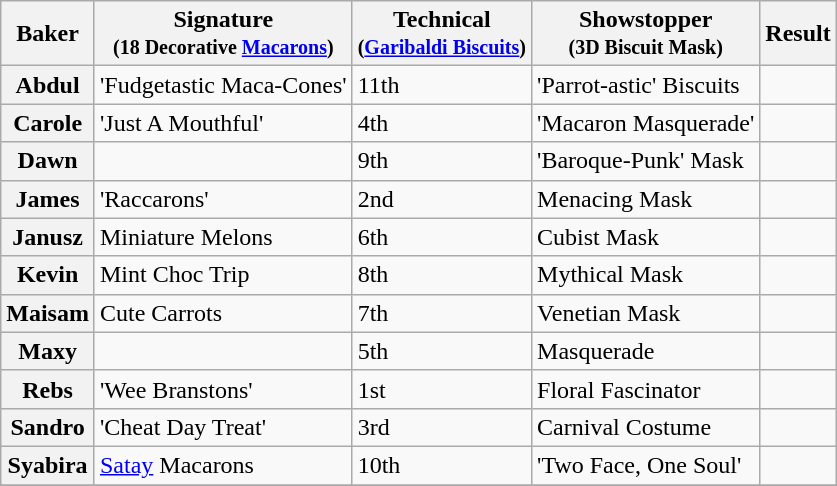<table class="wikitable sortable col3center sticky-header">
<tr>
<th scope="col">Baker</th>
<th scope="col" class="unsortable">Signature<br><small>(18 Decorative <a href='#'>Macarons</a>)</small></th>
<th scope="col">Technical<br><small>(<a href='#'>Garibaldi Biscuits</a>)</small></th>
<th scope="col" class="unsortable">Showstopper<br><small>(3D Biscuit Mask)</small></th>
<th scope="col">Result</th>
</tr>
<tr>
<th scope="row">Abdul</th>
<td>'Fudgetastic Maca-Cones'</td>
<td>11th</td>
<td>'Parrot-astic' Biscuits</td>
<td></td>
</tr>
<tr>
<th scope="row">Carole</th>
<td>'Just A Mouthful'</td>
<td>4th</td>
<td>'Macaron Masquerade'</td>
<td></td>
</tr>
<tr>
<th scope="row">Dawn</th>
<td></td>
<td>9th</td>
<td>'Baroque-Punk' Mask</td>
<td></td>
</tr>
<tr>
<th scope="row">James</th>
<td>'Raccarons'</td>
<td>2nd</td>
<td>Menacing Mask</td>
<td></td>
</tr>
<tr>
<th scope="row">Janusz</th>
<td>Miniature Melons</td>
<td>6th</td>
<td>Cubist Mask</td>
<td></td>
</tr>
<tr>
<th scope="row">Kevin</th>
<td>Mint Choc Trip</td>
<td>8th</td>
<td>Mythical Mask</td>
<td></td>
</tr>
<tr>
<th scope="row">Maisam</th>
<td>Cute Carrots</td>
<td>7th</td>
<td>Venetian Mask</td>
<td></td>
</tr>
<tr>
<th scope="row">Maxy</th>
<td></td>
<td>5th</td>
<td>Masquerade</td>
<td></td>
</tr>
<tr>
<th scope="row">Rebs</th>
<td>'Wee Branstons'</td>
<td>1st</td>
<td>Floral Fascinator</td>
<td></td>
</tr>
<tr>
<th scope="row">Sandro</th>
<td>'Cheat Day Treat'</td>
<td>3rd</td>
<td>Carnival Costume</td>
<td></td>
</tr>
<tr>
<th scope="row">Syabira</th>
<td><a href='#'>Satay</a> Macarons</td>
<td>10th</td>
<td>'Two Face, One Soul'</td>
<td></td>
</tr>
<tr>
</tr>
</table>
